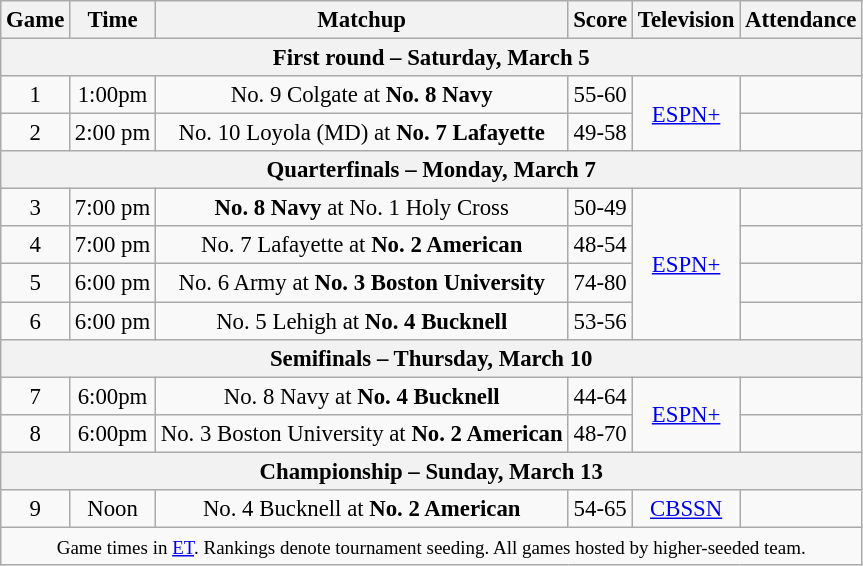<table class="wikitable" style="font-size: 95%;text-align:center">
<tr>
<th>Game</th>
<th>Time</th>
<th>Matchup</th>
<th>Score</th>
<th>Television</th>
<th>Attendance</th>
</tr>
<tr>
<th colspan="6">First round – Saturday, March 5</th>
</tr>
<tr>
<td>1</td>
<td>1:00pm</td>
<td align="center">No. 9 Colgate at <strong>No. 8 Navy</strong></td>
<td>55-60</td>
<td rowspan="2"><a href='#'>ESPN+</a></td>
<td></td>
</tr>
<tr>
<td>2</td>
<td>2:00 pm</td>
<td align="center">No. 10 Loyola (MD) at <strong>No. 7 Lafayette</strong></td>
<td>49-58</td>
<td></td>
</tr>
<tr>
<th colspan="6">Quarterfinals – Monday, March 7</th>
</tr>
<tr>
<td>3</td>
<td>7:00 pm</td>
<td align="center"><strong>No. 8 Navy</strong> at No. 1 Holy Cross</td>
<td>50-49</td>
<td rowspan="4"><a href='#'>ESPN+</a></td>
<td></td>
</tr>
<tr>
<td>4</td>
<td>7:00 pm</td>
<td align="center">No. 7 Lafayette at <strong>No. 2 American</strong></td>
<td>48-54</td>
<td></td>
</tr>
<tr>
<td>5</td>
<td>6:00 pm</td>
<td align="center">No. 6 Army at <strong>No. 3 Boston University</strong></td>
<td>74-80</td>
<td></td>
</tr>
<tr>
<td>6</td>
<td>6:00 pm</td>
<td align="center">No. 5 Lehigh at <strong>No. 4 Bucknell</strong></td>
<td>53-56</td>
<td></td>
</tr>
<tr>
<th colspan="6">Semifinals – Thursday, March 10</th>
</tr>
<tr>
<td>7</td>
<td>6:00pm</td>
<td align="center">No. 8 Navy at <strong>No. 4 Bucknell</strong></td>
<td>44-64</td>
<td rowspan="2"><a href='#'>ESPN+</a></td>
<td></td>
</tr>
<tr>
<td>8</td>
<td>6:00pm</td>
<td align="center">No. 3 Boston University at <strong>No. 2 American</strong></td>
<td>48-70</td>
<td></td>
</tr>
<tr>
<th colspan="6">Championship – Sunday, March 13</th>
</tr>
<tr>
<td>9</td>
<td>Noon</td>
<td align="center">No. 4 Bucknell at <strong>No. 2 American</strong></td>
<td>54-65</td>
<td><a href='#'>CBSSN</a></td>
<td></td>
</tr>
<tr>
<td colspan="6"><small>Game times in <a href='#'>ET</a>. Rankings denote tournament seeding. All games hosted by higher-seeded team.</small></td>
</tr>
</table>
